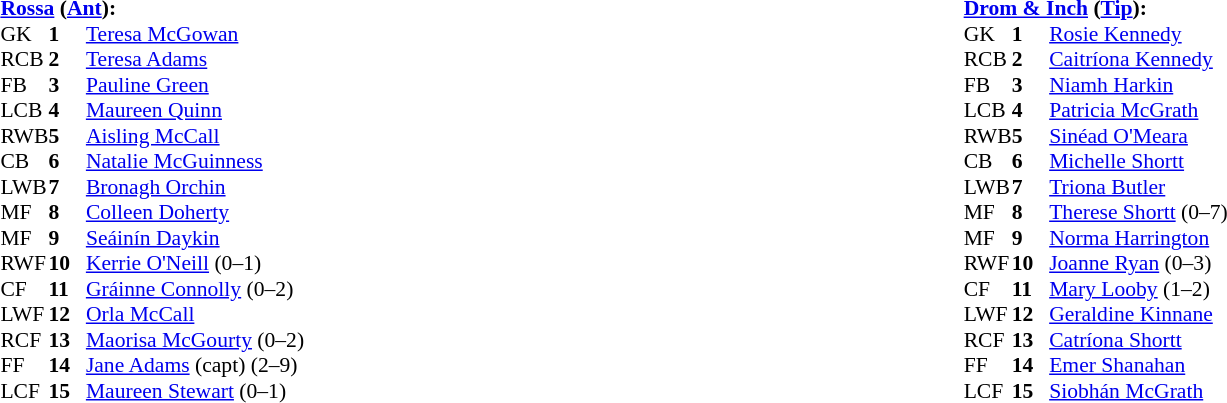<table width="100%">
<tr>
<td valign="top"></td>
<td valign="top" width="50%"><br><table style="font-size: 90%" cellspacing="0" cellpadding="0" align=center>
<tr>
<td colspan="4"><strong><a href='#'>Rossa</a> (<a href='#'>Ant</a>):</strong></td>
</tr>
<tr>
<th width="25"></th>
<th width="25"></th>
</tr>
<tr>
<td>GK</td>
<td><strong>1</strong></td>
<td><a href='#'>Teresa McGowan</a></td>
</tr>
<tr>
<td>RCB</td>
<td><strong>2</strong></td>
<td><a href='#'>Teresa Adams</a></td>
</tr>
<tr>
<td>FB</td>
<td><strong>3</strong></td>
<td><a href='#'>Pauline Green</a></td>
</tr>
<tr>
<td>LCB</td>
<td><strong>4</strong></td>
<td><a href='#'>Maureen Quinn</a></td>
</tr>
<tr>
<td>RWB</td>
<td><strong>5</strong></td>
<td><a href='#'>Aisling McCall</a></td>
</tr>
<tr>
<td>CB</td>
<td><strong>6</strong></td>
<td><a href='#'>Natalie McGuinness</a></td>
</tr>
<tr>
<td>LWB</td>
<td><strong>7</strong></td>
<td><a href='#'>Bronagh Orchin</a></td>
</tr>
<tr>
<td>MF</td>
<td><strong>8</strong></td>
<td><a href='#'>Colleen Doherty</a></td>
</tr>
<tr>
<td>MF</td>
<td><strong>9</strong></td>
<td><a href='#'>Seáinín Daykin</a></td>
</tr>
<tr>
<td>RWF</td>
<td><strong>10</strong></td>
<td><a href='#'>Kerrie O'Neill</a> (0–1)</td>
</tr>
<tr>
<td>CF</td>
<td><strong>11</strong></td>
<td><a href='#'>Gráinne Connolly</a> (0–2)</td>
</tr>
<tr>
<td>LWF</td>
<td><strong>12</strong></td>
<td><a href='#'>Orla McCall</a></td>
</tr>
<tr>
<td>RCF</td>
<td><strong>13</strong></td>
<td><a href='#'>Maorisa McGourty</a> (0–2)</td>
</tr>
<tr>
<td>FF</td>
<td><strong>14</strong></td>
<td><a href='#'>Jane Adams</a> (capt) (2–9)</td>
</tr>
<tr>
<td>LCF</td>
<td><strong>15</strong></td>
<td><a href='#'>Maureen Stewart</a> (0–1)</td>
</tr>
<tr>
</tr>
</table>
</td>
<td valign="top" width="50%"><br><table style="font-size: 90%" cellspacing="0" cellpadding="0" align=center>
<tr>
<td colspan="4"><strong><a href='#'>Drom & Inch</a> (<a href='#'>Tip</a>):</strong></td>
</tr>
<tr>
<th width="25"></th>
<th width="25"></th>
</tr>
<tr>
<td>GK</td>
<td><strong>1</strong></td>
<td><a href='#'>Rosie Kennedy</a></td>
</tr>
<tr>
<td>RCB</td>
<td><strong>2</strong></td>
<td><a href='#'>Caitríona Kennedy</a></td>
</tr>
<tr>
<td>FB</td>
<td><strong>3</strong></td>
<td><a href='#'>Niamh Harkin</a></td>
</tr>
<tr>
<td>LCB</td>
<td><strong>4</strong></td>
<td><a href='#'>Patricia McGrath</a></td>
</tr>
<tr>
<td>RWB</td>
<td><strong>5</strong></td>
<td><a href='#'>Sinéad O'Meara</a></td>
</tr>
<tr>
<td>CB</td>
<td><strong>6</strong></td>
<td><a href='#'>Michelle Shortt</a></td>
</tr>
<tr>
<td>LWB</td>
<td><strong>7</strong></td>
<td><a href='#'>Triona Butler</a></td>
</tr>
<tr>
<td>MF</td>
<td><strong>8</strong></td>
<td><a href='#'>Therese Shortt</a> (0–7)</td>
</tr>
<tr>
<td>MF</td>
<td><strong>9</strong></td>
<td><a href='#'>Norma Harrington</a></td>
</tr>
<tr>
<td>RWF</td>
<td><strong>10</strong></td>
<td><a href='#'>Joanne Ryan</a> (0–3)</td>
</tr>
<tr>
<td>CF</td>
<td><strong>11</strong></td>
<td><a href='#'>Mary Looby</a> (1–2)</td>
</tr>
<tr>
<td>LWF</td>
<td><strong>12</strong></td>
<td><a href='#'>Geraldine Kinnane</a></td>
</tr>
<tr>
<td>RCF</td>
<td><strong>13</strong></td>
<td><a href='#'>Catríona Shortt</a></td>
</tr>
<tr>
<td>FF</td>
<td><strong>14</strong></td>
<td><a href='#'>Emer Shanahan</a></td>
</tr>
<tr>
<td>LCF</td>
<td><strong>15</strong></td>
<td><a href='#'>Siobhán McGrath</a></td>
</tr>
<tr>
</tr>
</table>
</td>
</tr>
</table>
